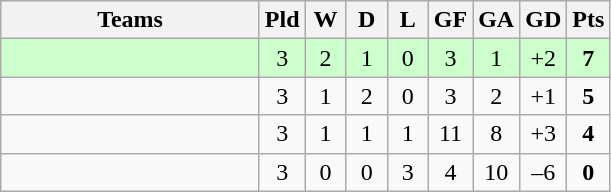<table class="wikitable" style="text-align: center;">
<tr>
<th width=165>Teams</th>
<th width=20>Pld</th>
<th width=20>W</th>
<th width=20>D</th>
<th width=20>L</th>
<th width=20>GF</th>
<th width=20>GA</th>
<th width=20>GD</th>
<th width=20>Pts</th>
</tr>
<tr align=center style="background:#ccffcc;">
<td style="text-align:left;"></td>
<td>3</td>
<td>2</td>
<td>1</td>
<td>0</td>
<td>3</td>
<td>1</td>
<td>+2</td>
<td><strong>7</strong></td>
</tr>
<tr align=center>
<td style="text-align:left;"></td>
<td>3</td>
<td>1</td>
<td>2</td>
<td>0</td>
<td>3</td>
<td>2</td>
<td>+1</td>
<td><strong>5</strong></td>
</tr>
<tr align=center>
<td style="text-align:left;"></td>
<td>3</td>
<td>1</td>
<td>1</td>
<td>1</td>
<td>11</td>
<td>8</td>
<td>+3</td>
<td><strong>4</strong></td>
</tr>
<tr align=center>
<td style="text-align:left;"></td>
<td>3</td>
<td>0</td>
<td>0</td>
<td>3</td>
<td>4</td>
<td>10</td>
<td>–6</td>
<td><strong>0</strong></td>
</tr>
</table>
